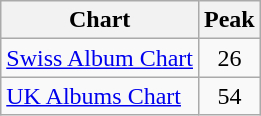<table class="wikitable sortable">
<tr>
<th>Chart</th>
<th>Peak</th>
</tr>
<tr>
<td><a href='#'>Swiss Album Chart</a></td>
<td align=center>26</td>
</tr>
<tr>
<td><a href='#'>UK Albums Chart</a></td>
<td align=center>54</td>
</tr>
</table>
